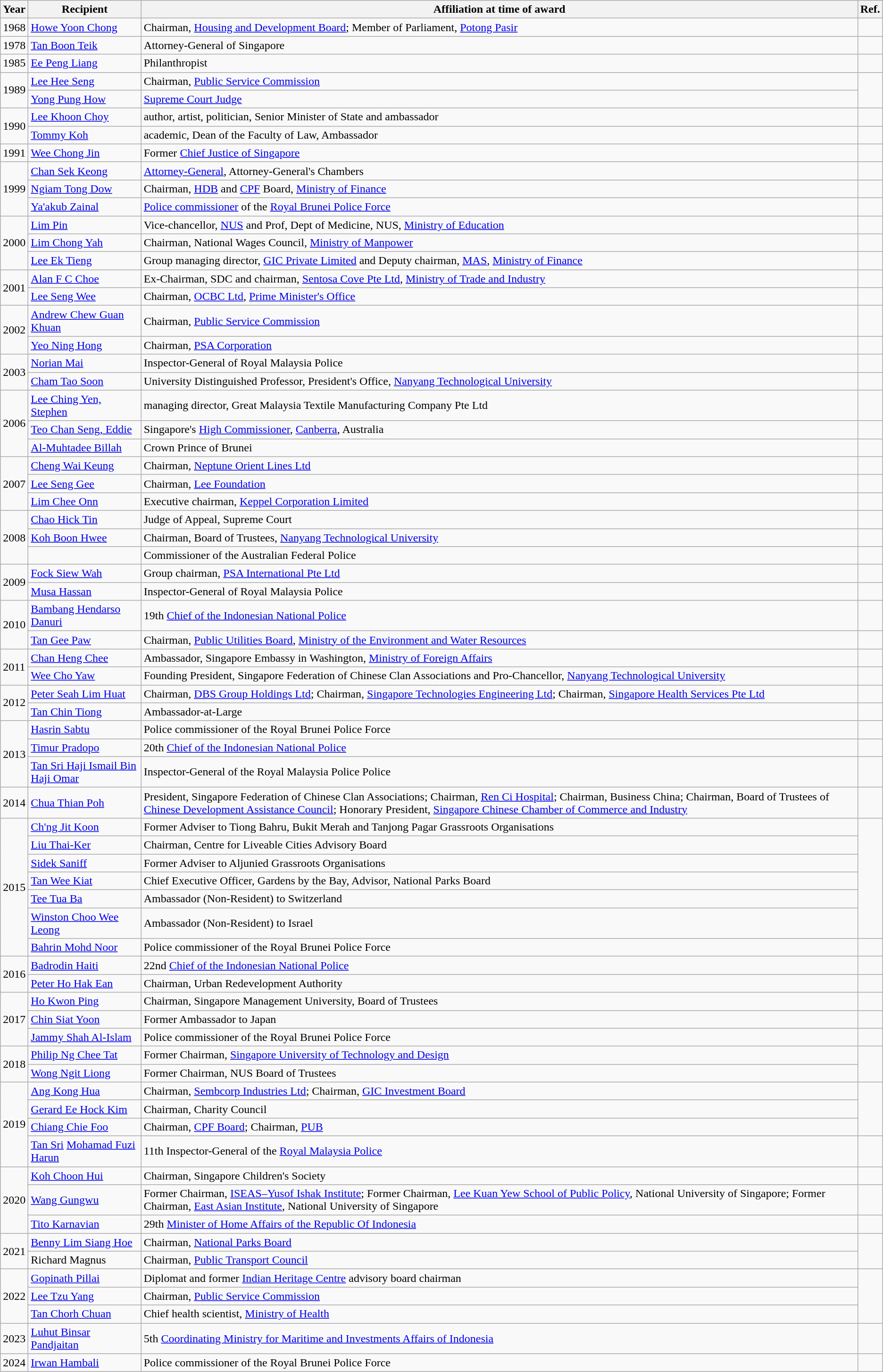<table class="wikitable sortable">
<tr>
<th>Year</th>
<th>Recipient</th>
<th>Affiliation at time of award</th>
<th>Ref.</th>
</tr>
<tr>
<td>1968</td>
<td><a href='#'>Howe Yoon Chong</a></td>
<td>Chairman, <a href='#'>Housing and Development Board</a>; Member of Parliament, <a href='#'>Potong Pasir</a></td>
<td></td>
</tr>
<tr>
<td>1978</td>
<td><a href='#'>Tan Boon Teik</a></td>
<td>Attorney-General of Singapore</td>
<td></td>
</tr>
<tr>
<td>1985</td>
<td><a href='#'>Ee Peng Liang</a></td>
<td>Philanthropist</td>
<td></td>
</tr>
<tr>
<td rowspan="2">1989</td>
<td><a href='#'>Lee Hee Seng</a></td>
<td>Chairman, <a href='#'>Public Service Commission</a></td>
<td rowspan="2"></td>
</tr>
<tr>
<td><a href='#'>Yong Pung How</a></td>
<td><a href='#'>Supreme Court Judge</a></td>
</tr>
<tr>
<td rowspan="2">1990</td>
<td><a href='#'>Lee Khoon Choy</a></td>
<td>author, artist, politician, Senior Minister of State and ambassador</td>
<td></td>
</tr>
<tr>
<td><a href='#'>Tommy Koh</a></td>
<td>academic, Dean of the Faculty of Law, Ambassador</td>
<td></td>
</tr>
<tr>
<td>1991</td>
<td><a href='#'>Wee Chong Jin</a></td>
<td>Former <a href='#'>Chief Justice of Singapore</a></td>
<td></td>
</tr>
<tr>
<td rowspan="3">1999</td>
<td><a href='#'>Chan Sek Keong</a></td>
<td><a href='#'>Attorney-General</a>, Attorney-General's Chambers</td>
<td></td>
</tr>
<tr>
<td><a href='#'>Ngiam Tong Dow</a></td>
<td>Chairman, <a href='#'>HDB</a> and <a href='#'>CPF</a> Board, <a href='#'>Ministry of Finance</a></td>
<td></td>
</tr>
<tr>
<td><a href='#'>Ya'akub Zainal</a></td>
<td><a href='#'>Police commissioner</a> of the <a href='#'>Royal Brunei Police Force</a></td>
<td></td>
</tr>
<tr>
<td rowspan="3">2000</td>
<td><a href='#'>Lim Pin</a></td>
<td>Vice-chancellor, <a href='#'>NUS</a> and Prof, Dept of Medicine, NUS, <a href='#'>Ministry of Education</a></td>
<td></td>
</tr>
<tr>
<td><a href='#'>Lim Chong Yah</a></td>
<td>Chairman, National Wages Council, <a href='#'>Ministry of Manpower</a></td>
<td></td>
</tr>
<tr>
<td><a href='#'>Lee Ek Tieng</a></td>
<td>Group managing director, <a href='#'>GIC Private Limited</a> and Deputy chairman, <a href='#'>MAS</a>, <a href='#'>Ministry of Finance</a></td>
<td></td>
</tr>
<tr>
<td rowspan="2">2001</td>
<td><a href='#'>Alan F C Choe</a></td>
<td>Ex-Chairman, SDC and chairman, <a href='#'>Sentosa Cove Pte Ltd</a>, <a href='#'>Ministry of Trade and Industry</a></td>
<td></td>
</tr>
<tr>
<td><a href='#'>Lee Seng Wee</a></td>
<td>Chairman, <a href='#'>OCBC Ltd</a>, <a href='#'>Prime Minister's Office</a></td>
<td></td>
</tr>
<tr>
<td rowspan="2">2002</td>
<td><a href='#'>Andrew Chew Guan Khuan</a></td>
<td>Chairman, <a href='#'>Public Service Commission</a></td>
<td></td>
</tr>
<tr>
<td><a href='#'>Yeo Ning Hong</a></td>
<td>Chairman, <a href='#'>PSA Corporation</a></td>
<td></td>
</tr>
<tr>
<td rowspan="2">2003</td>
<td><a href='#'>Norian Mai</a></td>
<td>Inspector-General of Royal Malaysia Police</td>
<td></td>
</tr>
<tr>
<td><a href='#'>Cham Tao Soon</a></td>
<td>University Distinguished Professor, President's Office, <a href='#'>Nanyang Technological University</a></td>
<td></td>
</tr>
<tr>
<td rowspan="3">2006</td>
<td><a href='#'>Lee Ching Yen, Stephen</a></td>
<td>managing director, Great Malaysia Textile Manufacturing Company Pte Ltd</td>
<td></td>
</tr>
<tr>
<td><a href='#'>Teo Chan Seng, Eddie</a></td>
<td>Singapore's <a href='#'>High Commissioner</a>, <a href='#'>Canberra</a>, Australia</td>
<td></td>
</tr>
<tr>
<td><a href='#'>Al-Muhtadee Billah</a></td>
<td>Crown Prince of Brunei</td>
<td></td>
</tr>
<tr>
<td rowspan="3">2007</td>
<td><a href='#'>Cheng Wai Keung</a></td>
<td>Chairman, <a href='#'>Neptune Orient Lines Ltd</a></td>
<td></td>
</tr>
<tr>
<td><a href='#'>Lee Seng Gee</a></td>
<td>Chairman, <a href='#'>Lee Foundation</a></td>
<td></td>
</tr>
<tr>
<td><a href='#'>Lim Chee Onn</a></td>
<td>Executive chairman, <a href='#'>Keppel Corporation Limited</a></td>
<td></td>
</tr>
<tr>
<td rowspan="3">2008</td>
<td><a href='#'>Chao Hick Tin</a></td>
<td>Judge of Appeal, Supreme Court</td>
<td></td>
</tr>
<tr>
<td><a href='#'>Koh Boon Hwee</a></td>
<td>Chairman, Board of Trustees, <a href='#'>Nanyang Technological University</a></td>
<td></td>
</tr>
<tr>
<td></td>
<td>Commissioner of the Australian Federal Police</td>
<td></td>
</tr>
<tr>
<td rowspan="2">2009</td>
<td><a href='#'>Fock Siew Wah</a></td>
<td>Group chairman, <a href='#'>PSA International Pte Ltd</a></td>
<td></td>
</tr>
<tr>
<td><a href='#'>Musa Hassan</a></td>
<td>Inspector-General of Royal Malaysia Police</td>
<td></td>
</tr>
<tr>
<td rowspan="2">2010</td>
<td><a href='#'>Bambang Hendarso Danuri</a></td>
<td>19th <a href='#'>Chief of the Indonesian National Police</a></td>
<td></td>
</tr>
<tr>
<td><a href='#'>Tan Gee Paw</a></td>
<td>Chairman, <a href='#'>Public Utilities Board</a>, <a href='#'>Ministry of the Environment and Water Resources</a></td>
<td></td>
</tr>
<tr>
<td rowspan="2">2011</td>
<td><a href='#'>Chan Heng Chee</a></td>
<td>Ambassador, Singapore Embassy in Washington, <a href='#'>Ministry of Foreign Affairs</a></td>
<td></td>
</tr>
<tr>
<td><a href='#'>Wee Cho Yaw</a></td>
<td>Founding President, Singapore Federation of Chinese Clan Associations and Pro-Chancellor, <a href='#'>Nanyang Technological University</a></td>
<td></td>
</tr>
<tr>
<td rowspan="2">2012</td>
<td><a href='#'>Peter Seah Lim Huat</a></td>
<td>Chairman, <a href='#'>DBS Group Holdings Ltd</a>; Chairman, <a href='#'>Singapore Technologies Engineering Ltd</a>; Chairman, <a href='#'>Singapore Health Services Pte Ltd</a></td>
<td></td>
</tr>
<tr>
<td><a href='#'>Tan Chin Tiong</a></td>
<td>Ambassador-at-Large</td>
<td></td>
</tr>
<tr>
<td rowspan="3">2013</td>
<td><a href='#'>Hasrin Sabtu</a></td>
<td>Police commissioner of the Royal Brunei Police Force</td>
<td></td>
</tr>
<tr>
<td><a href='#'>Timur Pradopo</a></td>
<td>20th <a href='#'>Chief of the Indonesian National Police</a></td>
<td></td>
</tr>
<tr>
<td><a href='#'>Tan Sri Haji Ismail Bin Haji Omar</a></td>
<td>Inspector-General of the Royal Malaysia Police Police</td>
<td></td>
</tr>
<tr>
<td>2014</td>
<td><a href='#'>Chua Thian Poh</a></td>
<td>President, Singapore Federation of Chinese Clan Associations; Chairman, <a href='#'>Ren Ci Hospital</a>; Chairman, Business China; Chairman, Board of Trustees of <a href='#'>Chinese Development Assistance Council</a>; Honorary President, <a href='#'>Singapore Chinese Chamber of Commerce and Industry</a></td>
<td></td>
</tr>
<tr>
<td rowspan="7">2015</td>
<td><a href='#'>Ch'ng Jit Koon</a></td>
<td>Former Adviser to Tiong Bahru, Bukit Merah and Tanjong Pagar Grassroots Organisations</td>
<td rowspan="6"></td>
</tr>
<tr>
<td><a href='#'>Liu Thai-Ker</a></td>
<td>Chairman, Centre for Liveable Cities Advisory Board</td>
</tr>
<tr>
<td><a href='#'>Sidek Saniff</a></td>
<td>Former Adviser to Aljunied Grassroots Organisations</td>
</tr>
<tr>
<td><a href='#'>Tan Wee Kiat</a></td>
<td>Chief Executive Officer, Gardens by the Bay, Advisor, National Parks Board</td>
</tr>
<tr>
<td><a href='#'>Tee Tua Ba</a></td>
<td>Ambassador (Non-Resident) to Switzerland</td>
</tr>
<tr>
<td><a href='#'>Winston Choo Wee Leong</a></td>
<td>Ambassador (Non-Resident) to Israel</td>
</tr>
<tr>
<td><a href='#'>Bahrin Mohd Noor</a></td>
<td>Police commissioner of the Royal Brunei Police Force</td>
<td></td>
</tr>
<tr>
<td rowspan="2">2016</td>
<td><a href='#'>Badrodin Haiti</a></td>
<td>22nd <a href='#'>Chief of the Indonesian National Police</a></td>
<td></td>
</tr>
<tr>
<td><a href='#'>Peter Ho Hak Ean</a></td>
<td>Chairman, Urban Redevelopment Authority</td>
<td></td>
</tr>
<tr>
<td rowspan="3">2017</td>
<td><a href='#'>Ho Kwon Ping</a></td>
<td>Chairman, Singapore Management University, Board of Trustees</td>
<td></td>
</tr>
<tr>
<td><a href='#'>Chin Siat Yoon</a></td>
<td>Former Ambassador to Japan</td>
<td></td>
</tr>
<tr>
<td><a href='#'>Jammy Shah Al-Islam</a></td>
<td>Police commissioner of the Royal Brunei Police Force</td>
<td></td>
</tr>
<tr>
<td rowspan="2">2018</td>
<td><a href='#'>Philip Ng Chee Tat</a></td>
<td>Former Chairman, <a href='#'>Singapore University of Technology and Design</a></td>
<td rowspan="2"></td>
</tr>
<tr>
<td><a href='#'>Wong Ngit Liong</a></td>
<td>Former Chairman, NUS Board of Trustees</td>
</tr>
<tr>
<td rowspan="4">2019</td>
<td><a href='#'>Ang Kong Hua</a></td>
<td>Chairman, <a href='#'>Sembcorp Industries Ltd</a>; Chairman, <a href='#'>GIC Investment Board</a></td>
<td rowspan="3"></td>
</tr>
<tr>
<td><a href='#'>Gerard Ee Hock Kim</a></td>
<td>Chairman, Charity Council</td>
</tr>
<tr>
<td><a href='#'>Chiang Chie Foo</a></td>
<td>Chairman, <a href='#'>CPF Board</a>; Chairman, <a href='#'>PUB</a></td>
</tr>
<tr>
<td><a href='#'>Tan Sri</a> <a href='#'>Mohamad Fuzi Harun</a></td>
<td>11th Inspector-General of the <a href='#'>Royal Malaysia Police</a></td>
<td></td>
</tr>
<tr>
<td rowspan="3">2020</td>
<td><a href='#'>Koh Choon Hui</a></td>
<td>Chairman, Singapore Children's Society</td>
<td></td>
</tr>
<tr>
<td><a href='#'>Wang Gungwu</a></td>
<td>Former Chairman, <a href='#'>ISEAS–Yusof Ishak Institute</a>; Former Chairman, <a href='#'>Lee Kuan Yew School of Public Policy</a>, National University of Singapore; Former Chairman, <a href='#'>East Asian Institute</a>, National University of Singapore</td>
<td></td>
</tr>
<tr>
<td><a href='#'>Tito Karnavian</a></td>
<td>29th <a href='#'>Minister of Home Affairs of the Republic Of Indonesia</a></td>
<td></td>
</tr>
<tr>
<td rowspan="2">2021</td>
<td><a href='#'>Benny Lim Siang Hoe</a></td>
<td>Chairman, <a href='#'>National Parks Board</a></td>
<td rowspan="2"></td>
</tr>
<tr>
<td>Richard Magnus</td>
<td>Chairman, <a href='#'>Public Transport Council</a></td>
</tr>
<tr>
<td rowspan="3">2022</td>
<td><a href='#'>Gopinath Pillai</a></td>
<td>Diplomat and former <a href='#'>Indian Heritage Centre</a> advisory board chairman</td>
<td rowspan="3"></td>
</tr>
<tr>
<td><a href='#'>Lee Tzu Yang</a></td>
<td>Chairman, <a href='#'>Public Service Commission</a></td>
</tr>
<tr>
<td><a href='#'>Tan Chorh Chuan</a></td>
<td>Chief health scientist, <a href='#'>Ministry of Health</a></td>
</tr>
<tr>
<td>2023</td>
<td><a href='#'>Luhut Binsar Pandjaitan</a></td>
<td>5th <a href='#'>Coordinating Ministry for Maritime and Investments Affairs of Indonesia</a></td>
<td></td>
</tr>
<tr>
<td>2024</td>
<td><a href='#'>Irwan Hambali</a></td>
<td>Police commissioner of the Royal Brunei Police Force</td>
<td></td>
</tr>
</table>
